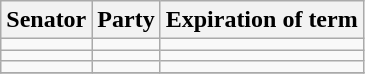<table class="wikitable" style="text-align:center;">
<tr>
<th>Senator</th>
<th>Party</th>
<th>Expiration of term</th>
</tr>
<tr>
<td></td>
<td></td>
<td></td>
</tr>
<tr>
<td></td>
<td></td>
<td></td>
</tr>
<tr>
<td></td>
<td></td>
<td></td>
</tr>
<tr>
</tr>
</table>
